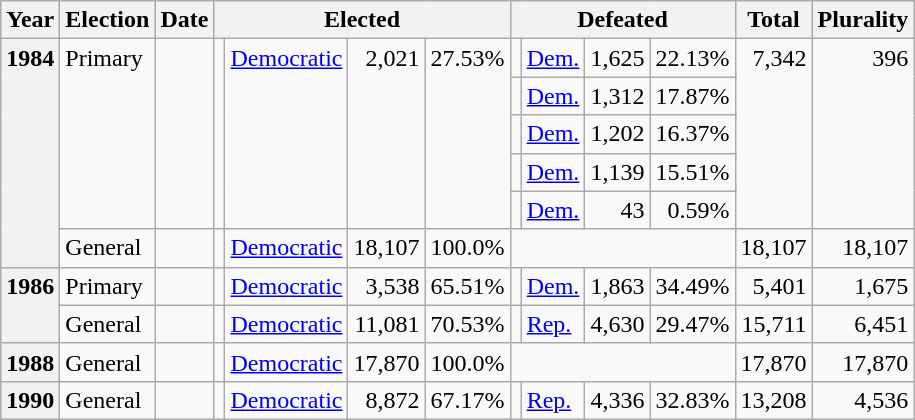<table class=wikitable>
<tr>
<th>Year</th>
<th>Election</th>
<th>Date</th>
<th ! colspan="4">Elected</th>
<th ! colspan="4">Defeated</th>
<th>Total</th>
<th>Plurality</th>
</tr>
<tr>
<th rowspan="6" valign="top">1984</th>
<td rowspan="5" valign="top">Primary</td>
<td rowspan="5" valign="top"></td>
<td rowspan="5" valign="top"></td>
<td rowspan="5" valign="top" ><a href='#'>Democratic</a></td>
<td rowspan="5" valign="top" align="right">2,021</td>
<td rowspan="5" valign="top" align="right">27.53%</td>
<td valign="top"></td>
<td><a href='#'>Dem.</a></td>
<td valign="top" align="right">1,625</td>
<td valign="top" align="right">22.13%</td>
<td rowspan="5" valign="top" align="right">7,342</td>
<td rowspan="5" valign="top" align="right">396</td>
</tr>
<tr>
<td valign="top"></td>
<td><a href='#'>Dem.</a></td>
<td valign="top" align="right">1,312</td>
<td valign="top" align="right">17.87%</td>
</tr>
<tr>
<td valign="top"></td>
<td><a href='#'>Dem.</a></td>
<td valign="top" align="right">1,202</td>
<td valign="top" align="right">16.37%</td>
</tr>
<tr>
<td valign="top"></td>
<td><a href='#'>Dem.</a></td>
<td valign="top" align="right">1,139</td>
<td valign="top" align="right">15.51%</td>
</tr>
<tr>
<td valign="top"></td>
<td><a href='#'>Dem.</a></td>
<td valign="top" align="right">43</td>
<td valign="top" align="right">0.59%</td>
</tr>
<tr>
<td valign="top">General</td>
<td valign="top"></td>
<td valign="top"></td>
<td valign="top" ><a href='#'>Democratic</a></td>
<td valign="top" align="right">18,107</td>
<td valign="top" align="right">100.0%</td>
<td valign="top" colspan="4"></td>
<td valign="top" align="right">18,107</td>
<td valign="top" align="right">18,107</td>
</tr>
<tr>
<th rowspan="2" valign="top">1986</th>
<td valign="top">Primary</td>
<td valign="top"></td>
<td valign="top"></td>
<td valign="top" ><a href='#'>Democratic</a></td>
<td valign="top" align="right">3,538</td>
<td valign="top" align="right">65.51%</td>
<td valign="top"></td>
<td><a href='#'>Dem.</a></td>
<td valign="top" align="right">1,863</td>
<td valign="top" align="right">34.49%</td>
<td valign="top" align="right">5,401</td>
<td valign="top" align="right">1,675</td>
</tr>
<tr>
<td valign="top">General</td>
<td valign="top"></td>
<td valign="top"></td>
<td valign="top" ><a href='#'>Democratic</a></td>
<td valign="top" align="right">11,081</td>
<td valign="top" align="right">70.53%</td>
<td valign="top"></td>
<td><a href='#'>Rep.</a></td>
<td valign="top" align="right">4,630</td>
<td valign="top" align="right">29.47%</td>
<td valign="top" align="right">15,711</td>
<td valign="top" align="right">6,451</td>
</tr>
<tr>
<th valign="top">1988</th>
<td valign="top">General</td>
<td valign="top"></td>
<td valign="top"></td>
<td valign="top" ><a href='#'>Democratic</a></td>
<td valign="top" align="right">17,870</td>
<td valign="top" align="right">100.0%</td>
<td valign="top" colspan="4"></td>
<td valign="top" align="right">17,870</td>
<td valign="top" align="right">17,870</td>
</tr>
<tr>
<th valign="top">1990</th>
<td valign="top">General</td>
<td valign="top"></td>
<td valign="top"></td>
<td valign="top" ><a href='#'>Democratic</a></td>
<td valign="top" align="right">8,872</td>
<td valign="top" align="right">67.17%</td>
<td valign="top"></td>
<td><a href='#'>Rep.</a></td>
<td valign="top" align="right">4,336</td>
<td valign="top" align="right">32.83%</td>
<td valign="top" align="right">13,208</td>
<td valign="top" align="right">4,536</td>
</tr>
</table>
